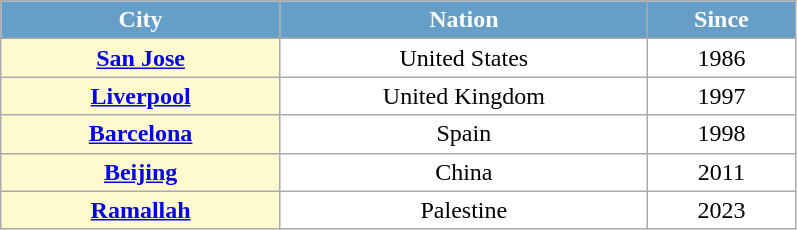<table class="wikitable"  style="text-align:center; background:white; width:42%;">
<tr style="color:white;">
<th ! style="background:#659ec7; width:10%;">City</th>
<th ! style="background:#659ec7; width:15%;">Nation</th>
<th ! style="background:#659ec7; width: 5%;">Since</th>
</tr>
<tr>
<td ! ! style="background:lemonchiffon;"><strong><a href='#'>San Jose</a></strong></td>
<td ! ! style="text-align:center;">United States</td>
<td ! !>1986</td>
</tr>
<tr>
<td ! ! style="background:lemonchiffon;"><strong><a href='#'>Liverpool</a></strong></td>
<td ! ! style="text-align:center;">United Kingdom</td>
<td ! !>1997</td>
</tr>
<tr>
<td ! ! style="background:lemonchiffon;"><strong><a href='#'>Barcelona</a></strong></td>
<td ! ! style="text-align:center;">Spain</td>
<td ! !>1998</td>
</tr>
<tr>
<td ! ! style="background:lemonchiffon;"><strong><a href='#'>Beijing</a></strong></td>
<td ! ! style="text-align:center;">China</td>
<td ! !>2011</td>
</tr>
<tr>
<td ! ! style="background:lemonchiffon;"><strong><a href='#'>Ramallah</a></strong></td>
<td ! ! style="text-align:center;">Palestine</td>
<td ! !>2023</td>
</tr>
</table>
